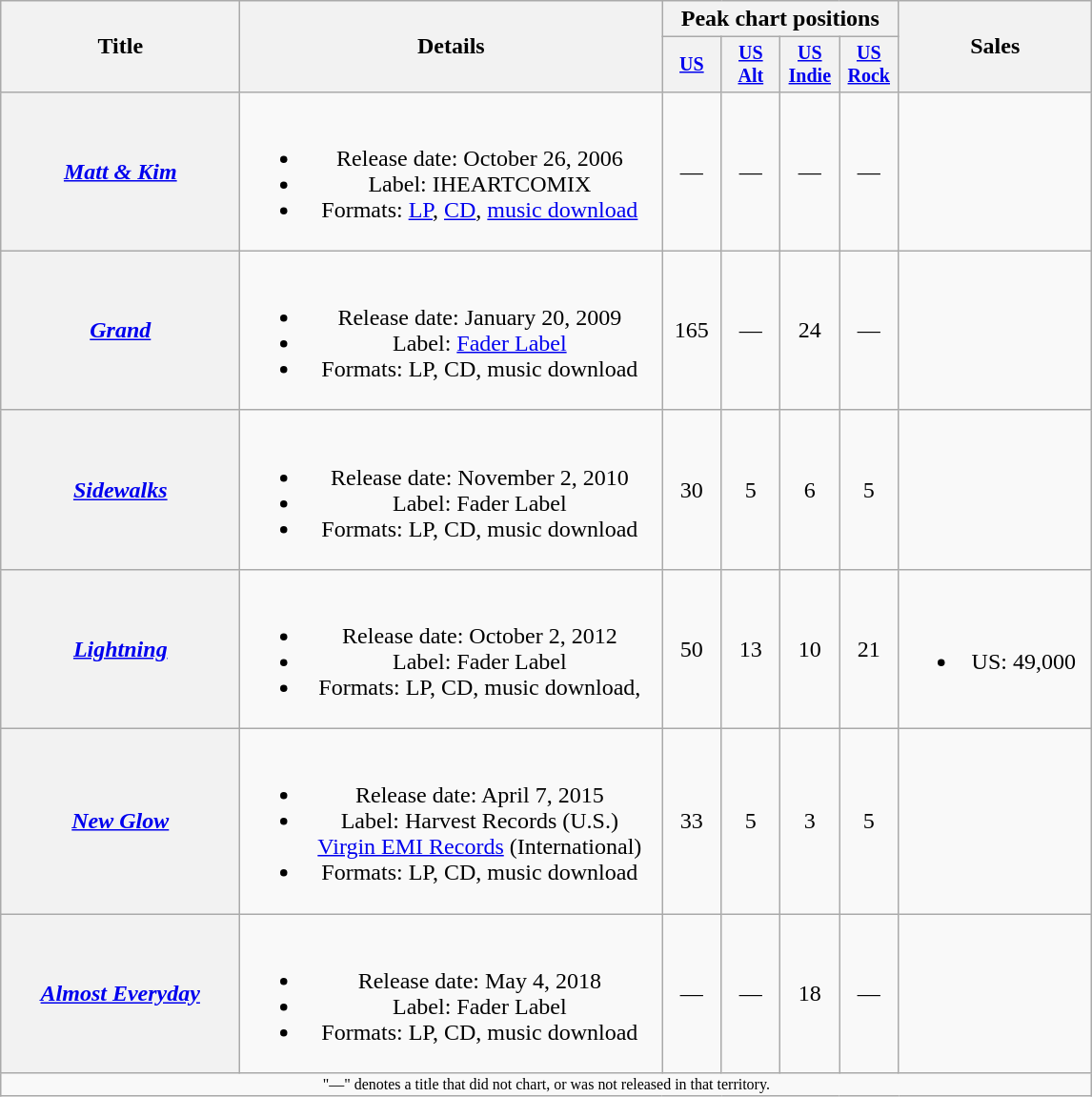<table class="wikitable plainrowheaders" style="text-align:center;">
<tr>
<th rowspan="2" style="width:10em;">Title</th>
<th rowspan="2" style="width:18em;">Details</th>
<th colspan="4">Peak chart positions</th>
<th rowspan="2" style="width:8em;">Sales</th>
</tr>
<tr style="font-size:smaller;">
<th style="width:35px;"><a href='#'>US</a><br></th>
<th style="width:35px;"><a href='#'>US<br>Alt</a><br></th>
<th style="width:35px;"><a href='#'>US Indie</a><br></th>
<th style="width:35px;"><a href='#'>US Rock</a><br></th>
</tr>
<tr>
<th scope="row"><em><a href='#'>Matt & Kim</a></em></th>
<td><br><ul><li>Release date: October 26, 2006</li><li>Label: IHEARTCOMIX</li><li>Formats: <a href='#'>LP</a>, <a href='#'>CD</a>, <a href='#'>music download</a></li></ul></td>
<td>—</td>
<td>—</td>
<td>—</td>
<td>—</td>
<td></td>
</tr>
<tr>
<th scope="row"><em><a href='#'>Grand</a></em></th>
<td><br><ul><li>Release date: January 20, 2009</li><li>Label: <a href='#'>Fader Label</a></li><li>Formats: LP, CD, music download</li></ul></td>
<td>165</td>
<td>—</td>
<td>24</td>
<td>—</td>
<td></td>
</tr>
<tr>
<th scope="row"><em><a href='#'>Sidewalks</a></em></th>
<td><br><ul><li>Release date: November 2, 2010</li><li>Label: Fader Label</li><li>Formats: LP, CD, music download</li></ul></td>
<td>30</td>
<td>5</td>
<td>6</td>
<td>5</td>
<td></td>
</tr>
<tr>
<th scope="row"><em><a href='#'>Lightning</a></em></th>
<td><br><ul><li>Release date: October 2, 2012</li><li>Label: Fader Label</li><li>Formats: LP, CD, music download,</li></ul></td>
<td>50</td>
<td>13</td>
<td>10</td>
<td>21</td>
<td><br><ul><li>US: 49,000</li></ul></td>
</tr>
<tr>
<th scope="row"><em><a href='#'>New Glow</a></em></th>
<td><br><ul><li>Release date: April 7, 2015</li><li>Label: Harvest Records (U.S.)<br><a href='#'>Virgin EMI Records</a> (International)</li><li>Formats: LP, CD, music download</li></ul></td>
<td>33</td>
<td>5</td>
<td>3</td>
<td>5</td>
<td></td>
</tr>
<tr>
<th scope="row"><em><a href='#'>Almost Everyday</a></em></th>
<td><br><ul><li>Release date: May 4, 2018</li><li>Label: Fader Label</li><li>Formats: LP, CD, music download</li></ul></td>
<td>—</td>
<td>—</td>
<td>18</td>
<td>—</td>
<td></td>
</tr>
<tr>
<td colspan="9" style="font-size:8pt">"—" denotes a title that did not chart, or was not released in that territory.</td>
</tr>
</table>
